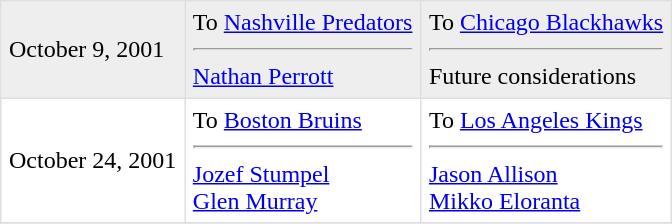<table border=1 style="border-collapse:collapse" bordercolor="#DFDFDF"  cellpadding="5">
<tr bgcolor="#eeeeee">
<td>October 9, 2001</td>
<td valign="top">To <a href='#'>Nashville Predators</a> <hr><a href='#'>Nathan Perrott</a></td>
<td valign="top">To <a href='#'>Chicago Blackhawks</a> <hr>Future considerations</td>
</tr>
<tr>
<td>October 24, 2001</td>
<td valign="top">To <a href='#'>Boston Bruins</a> <hr><a href='#'>Jozef Stumpel</a><br><a href='#'>Glen Murray</a></td>
<td valign="top">To <a href='#'>Los Angeles Kings</a> <hr><a href='#'>Jason Allison</a><br><a href='#'>Mikko Eloranta</a></td>
</tr>
<tr>
</tr>
</table>
